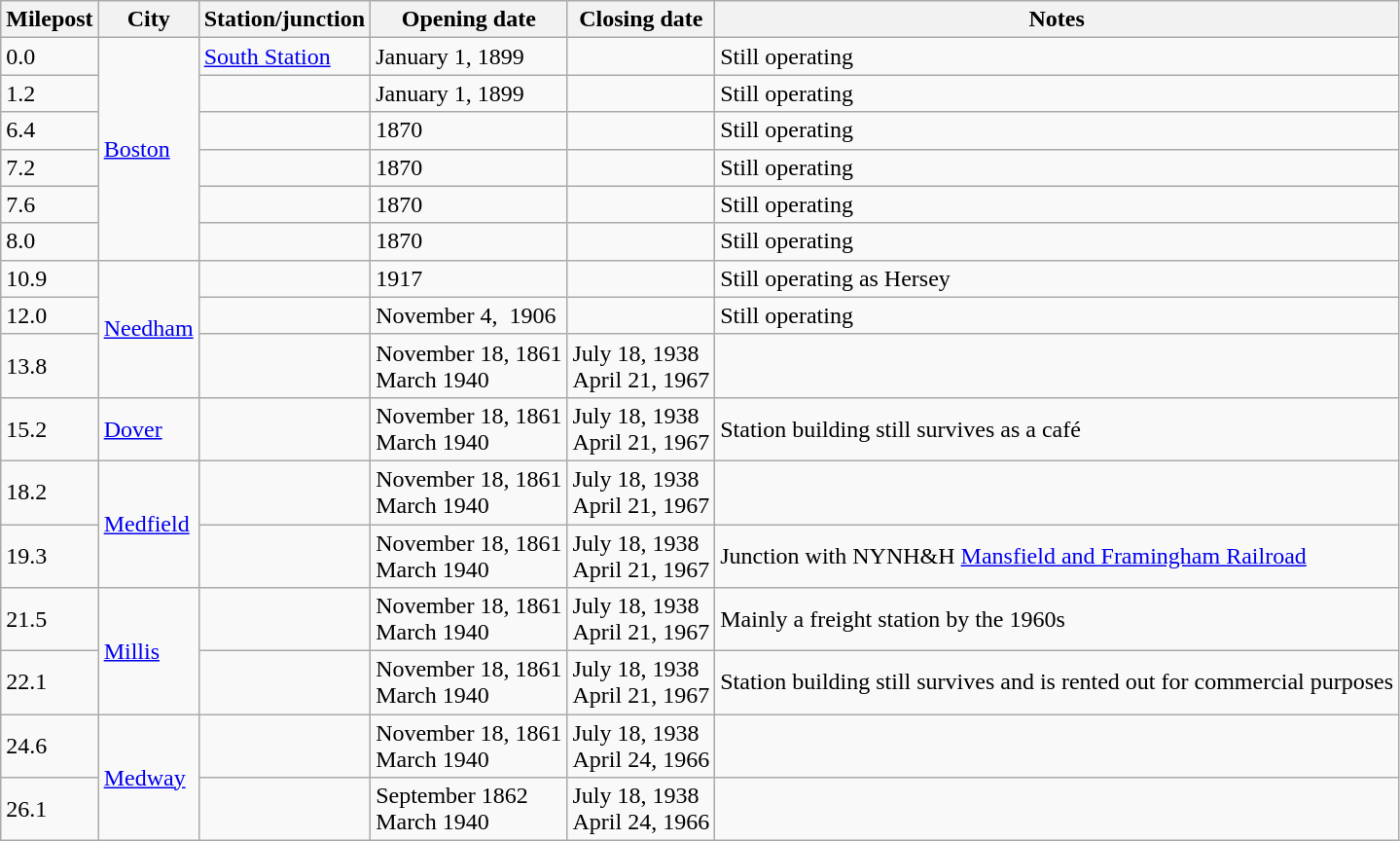<table class="wikitable">
<tr>
<th>Milepost</th>
<th>City</th>
<th>Station/junction</th>
<th>Opening date</th>
<th>Closing date</th>
<th>Notes</th>
</tr>
<tr>
<td>0.0</td>
<td rowspan=6><a href='#'>Boston</a></td>
<td><a href='#'>South Station</a></td>
<td>January 1, 1899</td>
<td></td>
<td>Still operating</td>
</tr>
<tr>
<td>1.2</td>
<td></td>
<td>January 1, 1899</td>
<td></td>
<td>Still operating</td>
</tr>
<tr>
<td>6.4</td>
<td></td>
<td>1870</td>
<td></td>
<td>Still operating</td>
</tr>
<tr>
<td>7.2</td>
<td></td>
<td>1870</td>
<td></td>
<td>Still operating</td>
</tr>
<tr>
<td>7.6</td>
<td></td>
<td>1870</td>
<td></td>
<td>Still operating</td>
</tr>
<tr>
<td>8.0</td>
<td></td>
<td>1870</td>
<td></td>
<td>Still operating</td>
</tr>
<tr>
<td>10.9</td>
<td rowspan=3><a href='#'>Needham</a></td>
<td></td>
<td>1917</td>
<td></td>
<td>Still operating as Hersey</td>
</tr>
<tr>
<td>12.0</td>
<td></td>
<td>November 4,  1906</td>
<td></td>
<td>Still operating</td>
</tr>
<tr>
<td>13.8</td>
<td></td>
<td>November 18, 1861<br>March 1940</td>
<td>July 18, 1938<br>April 21, 1967</td>
<td></td>
</tr>
<tr>
<td>15.2</td>
<td><a href='#'>Dover</a></td>
<td></td>
<td>November 18, 1861<br>March 1940</td>
<td>July 18, 1938<br>April 21, 1967</td>
<td>Station building still survives as a café</td>
</tr>
<tr>
<td>18.2</td>
<td rowspan=2><a href='#'>Medfield</a></td>
<td></td>
<td>November 18, 1861<br>March 1940</td>
<td>July 18, 1938<br>April 21, 1967</td>
<td></td>
</tr>
<tr>
<td>19.3</td>
<td></td>
<td>November 18, 1861<br>March 1940</td>
<td>July 18, 1938<br>April 21, 1967</td>
<td>Junction with NYNH&H <a href='#'>Mansfield and Framingham Railroad</a></td>
</tr>
<tr>
<td>21.5</td>
<td rowspan=2><a href='#'>Millis</a></td>
<td></td>
<td>November 18, 1861<br>March 1940</td>
<td>July 18, 1938<br>April 21, 1967</td>
<td>Mainly a freight station by the 1960s</td>
</tr>
<tr>
<td>22.1</td>
<td></td>
<td>November 18, 1861<br>March 1940</td>
<td>July 18, 1938<br>April 21, 1967</td>
<td>Station building still survives and is rented out for commercial purposes</td>
</tr>
<tr>
<td>24.6</td>
<td rowspan=2><a href='#'>Medway</a></td>
<td></td>
<td>November 18, 1861<br>March 1940</td>
<td>July 18, 1938<br>April 24, 1966</td>
<td></td>
</tr>
<tr>
<td>26.1</td>
<td></td>
<td>September 1862<br>March 1940</td>
<td>July 18, 1938<br>April 24, 1966</td>
<td></td>
</tr>
</table>
